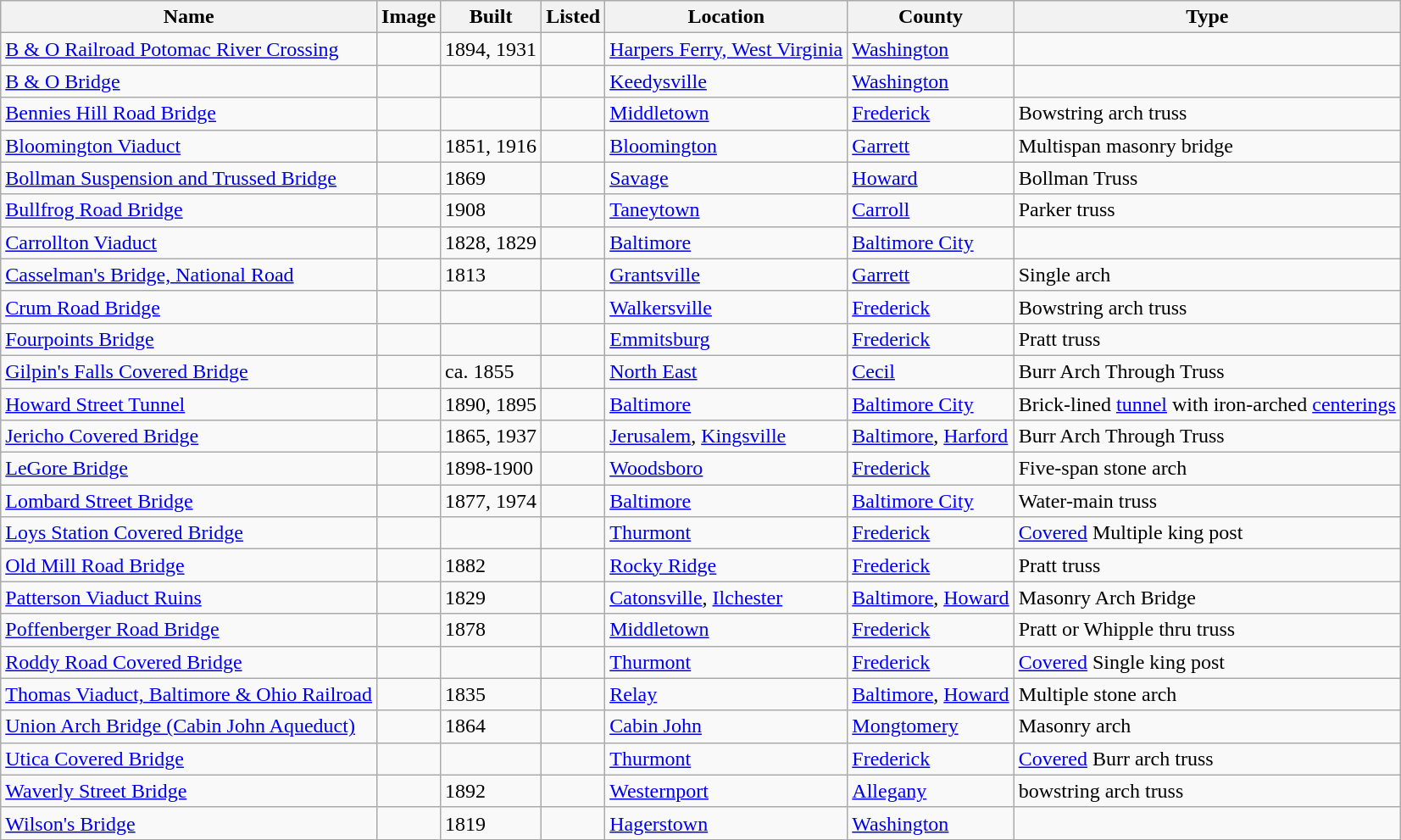<table class="wikitable sortable">
<tr>
<th>Name</th>
<th>Image</th>
<th>Built</th>
<th>Listed</th>
<th>Location</th>
<th>County</th>
<th>Type</th>
</tr>
<tr>
<td><a href='#'>B & O Railroad Potomac River Crossing</a></td>
<td></td>
<td>1894, 1931</td>
<td></td>
<td><a href='#'>Harpers Ferry, West Virginia</a><br><small></small></td>
<td><a href='#'>Washington</a></td>
<td></td>
</tr>
<tr>
<td><a href='#'>B & O Bridge</a></td>
<td></td>
<td></td>
<td></td>
<td><a href='#'>Keedysville</a><br><small></small></td>
<td><a href='#'>Washington</a></td>
<td></td>
</tr>
<tr>
<td><a href='#'>Bennies Hill Road Bridge</a></td>
<td></td>
<td></td>
<td></td>
<td><a href='#'>Middletown</a><br><small></small></td>
<td><a href='#'>Frederick</a></td>
<td>Bowstring arch truss</td>
</tr>
<tr>
<td><a href='#'>Bloomington Viaduct</a></td>
<td></td>
<td>1851, 1916</td>
<td></td>
<td><a href='#'>Bloomington</a><br><small></small></td>
<td><a href='#'>Garrett</a></td>
<td>Multispan masonry bridge</td>
</tr>
<tr>
<td><a href='#'>Bollman Suspension and Trussed Bridge</a></td>
<td></td>
<td>1869</td>
<td></td>
<td><a href='#'>Savage</a><br><small></small></td>
<td><a href='#'>Howard</a></td>
<td>Bollman Truss</td>
</tr>
<tr>
<td><a href='#'>Bullfrog Road Bridge</a></td>
<td></td>
<td>1908</td>
<td></td>
<td><a href='#'>Taneytown</a><br><small></small></td>
<td><a href='#'>Carroll</a></td>
<td>Parker truss</td>
</tr>
<tr>
<td><a href='#'>Carrollton Viaduct</a></td>
<td></td>
<td>1828, 1829</td>
<td></td>
<td><a href='#'>Baltimore</a><br><small></small></td>
<td><a href='#'>Baltimore City</a></td>
<td></td>
</tr>
<tr>
<td><a href='#'>Casselman's Bridge, National Road</a></td>
<td></td>
<td>1813</td>
<td></td>
<td><a href='#'>Grantsville</a></td>
<td><a href='#'>Garrett</a></td>
<td>Single arch</td>
</tr>
<tr>
<td><a href='#'>Crum Road Bridge</a></td>
<td></td>
<td></td>
<td></td>
<td><a href='#'>Walkersville</a><br><small></small></td>
<td><a href='#'>Frederick</a></td>
<td>Bowstring arch truss</td>
</tr>
<tr>
<td><a href='#'>Fourpoints Bridge</a></td>
<td></td>
<td></td>
<td></td>
<td><a href='#'>Emmitsburg</a><br><small></small></td>
<td><a href='#'>Frederick</a></td>
<td>Pratt truss</td>
</tr>
<tr>
<td><a href='#'>Gilpin's Falls Covered Bridge</a></td>
<td></td>
<td>ca. 1855</td>
<td></td>
<td><a href='#'>North East</a><br><small></small></td>
<td><a href='#'>Cecil</a></td>
<td>Burr Arch Through Truss</td>
</tr>
<tr>
<td><a href='#'>Howard Street Tunnel</a></td>
<td></td>
<td>1890, 1895</td>
<td></td>
<td><a href='#'>Baltimore</a><br><small></small></td>
<td><a href='#'>Baltimore City</a></td>
<td>Brick-lined <a href='#'>tunnel</a> with iron-arched <a href='#'>centerings</a></td>
</tr>
<tr>
<td><a href='#'>Jericho Covered Bridge</a></td>
<td></td>
<td>1865, 1937</td>
<td></td>
<td><a href='#'>Jerusalem</a>, <a href='#'>Kingsville</a><br><small></small></td>
<td><a href='#'>Baltimore</a>, <a href='#'>Harford</a></td>
<td>Burr Arch Through Truss</td>
</tr>
<tr>
<td><a href='#'>LeGore Bridge</a></td>
<td></td>
<td>1898-1900</td>
<td></td>
<td><a href='#'>Woodsboro</a><br><small></small></td>
<td><a href='#'>Frederick</a></td>
<td>Five-span stone arch</td>
</tr>
<tr>
<td><a href='#'>Lombard Street Bridge</a></td>
<td></td>
<td>1877, 1974</td>
<td></td>
<td><a href='#'>Baltimore</a><br><small></small></td>
<td><a href='#'>Baltimore City</a></td>
<td>Water-main truss</td>
</tr>
<tr>
<td><a href='#'>Loys Station Covered Bridge</a></td>
<td></td>
<td></td>
<td></td>
<td><a href='#'>Thurmont</a><br><small></small></td>
<td><a href='#'>Frederick</a></td>
<td><a href='#'>Covered</a> Multiple king post</td>
</tr>
<tr>
<td><a href='#'>Old Mill Road Bridge</a></td>
<td></td>
<td>1882</td>
<td></td>
<td><a href='#'>Rocky Ridge</a><br><small></small></td>
<td><a href='#'>Frederick</a></td>
<td>Pratt truss</td>
</tr>
<tr>
<td><a href='#'>Patterson Viaduct Ruins</a></td>
<td></td>
<td>1829</td>
<td></td>
<td><a href='#'>Catonsville</a>, <a href='#'>Ilchester</a><br><small></small></td>
<td><a href='#'>Baltimore</a>, <a href='#'>Howard</a></td>
<td>Masonry Arch Bridge</td>
</tr>
<tr>
<td><a href='#'>Poffenberger Road Bridge</a></td>
<td></td>
<td>1878</td>
<td></td>
<td><a href='#'>Middletown</a><br><small></small></td>
<td><a href='#'>Frederick</a></td>
<td>Pratt or Whipple thru truss</td>
</tr>
<tr>
<td><a href='#'>Roddy Road Covered Bridge</a></td>
<td></td>
<td></td>
<td></td>
<td><a href='#'>Thurmont</a><br><small></small></td>
<td><a href='#'>Frederick</a></td>
<td><a href='#'>Covered</a> Single king post</td>
</tr>
<tr>
<td><a href='#'>Thomas Viaduct, Baltimore & Ohio Railroad</a></td>
<td></td>
<td>1835</td>
<td></td>
<td><a href='#'>Relay</a><br><small></small></td>
<td><a href='#'>Baltimore</a>, <a href='#'>Howard</a></td>
<td>Multiple stone arch</td>
</tr>
<tr>
<td><a href='#'>Union Arch Bridge (Cabin John Aqueduct)</a></td>
<td></td>
<td>1864</td>
<td></td>
<td><a href='#'>Cabin John</a><br><small></small></td>
<td><a href='#'>Mongtomery</a></td>
<td>Masonry arch<br></td>
</tr>
<tr>
<td><a href='#'>Utica Covered Bridge</a></td>
<td></td>
<td></td>
<td></td>
<td><a href='#'>Thurmont</a><br><small></small></td>
<td><a href='#'>Frederick</a></td>
<td><a href='#'>Covered</a> Burr arch truss</td>
</tr>
<tr>
<td><a href='#'>Waverly Street Bridge</a></td>
<td></td>
<td>1892</td>
<td></td>
<td><a href='#'>Westernport</a><br><small></small></td>
<td><a href='#'>Allegany</a></td>
<td>bowstring arch truss</td>
</tr>
<tr>
<td><a href='#'>Wilson's Bridge</a></td>
<td></td>
<td>1819</td>
<td></td>
<td><a href='#'>Hagerstown</a><br><small></small></td>
<td><a href='#'>Washington</a></td>
<td></td>
</tr>
</table>
